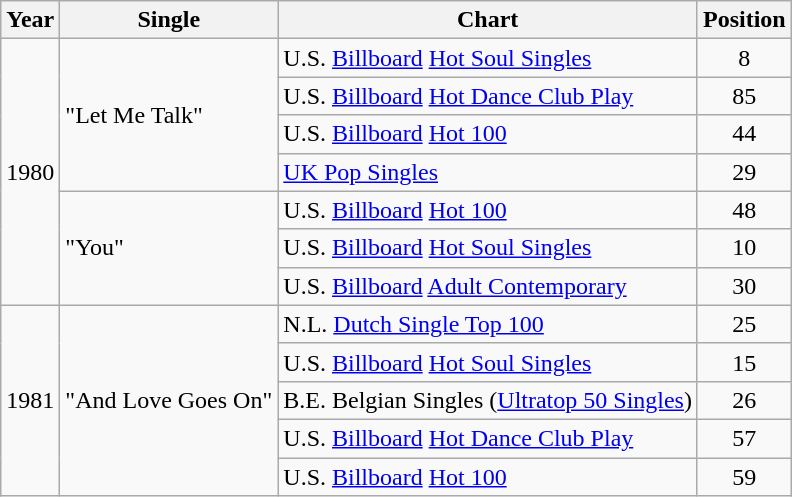<table class="wikitable">
<tr>
<th>Year</th>
<th>Single</th>
<th>Chart</th>
<th>Position</th>
</tr>
<tr>
<td rowspan="7">1980</td>
<td rowspan="4">"Let Me Talk"</td>
<td>U.S. <a href='#'>Billboard</a> <a href='#'>Hot Soul Singles</a></td>
<td align="center">8</td>
</tr>
<tr>
<td>U.S. <a href='#'>Billboard</a> <a href='#'>Hot Dance Club Play</a></td>
<td align="center">85</td>
</tr>
<tr>
<td>U.S. <a href='#'>Billboard</a> <a href='#'>Hot 100</a></td>
<td align="center">44</td>
</tr>
<tr>
<td><a href='#'>UK Pop Singles</a></td>
<td align="center">29</td>
</tr>
<tr>
<td rowspan="3">"You"</td>
<td>U.S. <a href='#'>Billboard</a> <a href='#'>Hot 100</a></td>
<td align="center">48</td>
</tr>
<tr>
<td>U.S. <a href='#'>Billboard</a> <a href='#'>Hot Soul Singles</a></td>
<td align="center">10</td>
</tr>
<tr>
<td>U.S. <a href='#'>Billboard</a> <a href='#'>Adult Contemporary</a></td>
<td align="center">30</td>
</tr>
<tr>
<td rowspan="5">1981</td>
<td rowspan="5">"And Love Goes On"</td>
<td>N.L. <a href='#'>Dutch Single Top 100</a></td>
<td align="center">25</td>
</tr>
<tr>
<td>U.S. <a href='#'>Billboard</a> <a href='#'>Hot Soul Singles</a></td>
<td align="center">15</td>
</tr>
<tr>
<td>B.E. Belgian Singles (<a href='#'>Ultratop 50 Singles</a>)</td>
<td align="center">26</td>
</tr>
<tr>
<td>U.S. <a href='#'>Billboard</a> <a href='#'>Hot Dance Club Play</a></td>
<td align="center">57</td>
</tr>
<tr>
<td>U.S. <a href='#'>Billboard</a> <a href='#'>Hot 100</a></td>
<td align="center">59</td>
</tr>
</table>
